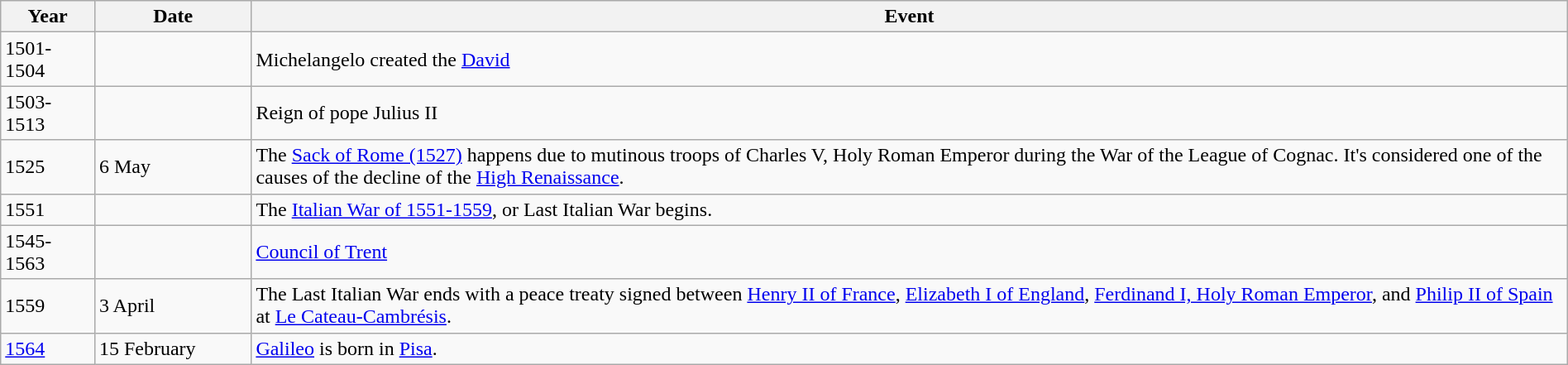<table class="wikitable" width="100%">
<tr>
<th style="width:6%">Year</th>
<th style="width:10%">Date</th>
<th>Event</th>
</tr>
<tr>
<td>1501-1504</td>
<td></td>
<td>Michelangelo created the <a href='#'>David</a></td>
</tr>
<tr>
<td>1503-1513</td>
<td></td>
<td>Reign of pope Julius II</td>
</tr>
<tr>
<td>1525</td>
<td>6 May</td>
<td>The <a href='#'>Sack of Rome (1527)</a> happens due to mutinous troops of Charles V, Holy Roman Emperor during the War of the League of Cognac. It's considered one of the causes of the decline of the <a href='#'>High Renaissance</a>.</td>
</tr>
<tr>
<td>1551</td>
<td></td>
<td>The <a href='#'>Italian War of 1551-1559</a>, or Last Italian War begins.</td>
</tr>
<tr>
<td>1545-1563</td>
<td></td>
<td><a href='#'>Council of Trent</a></td>
</tr>
<tr>
<td>1559</td>
<td>3 April</td>
<td>The Last Italian War ends with a peace treaty signed between <a href='#'>Henry II of France</a>, <a href='#'>Elizabeth I of England</a>, <a href='#'>Ferdinand I, Holy Roman Emperor</a>, and <a href='#'>Philip II of Spain</a> at <a href='#'>Le Cateau-Cambrésis</a>.</td>
</tr>
<tr>
<td><a href='#'>1564</a></td>
<td>15 February</td>
<td><a href='#'>Galileo</a> is born in <a href='#'>Pisa</a>.</td>
</tr>
</table>
